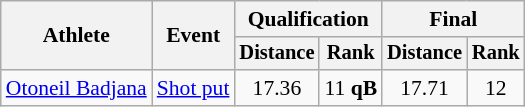<table class="wikitable" style="font-size:90%">
<tr>
<th rowspan=2>Athlete</th>
<th rowspan=2>Event</th>
<th colspan=2>Qualification</th>
<th colspan=2>Final</th>
</tr>
<tr style="font-size:95%">
<th>Distance</th>
<th>Rank</th>
<th>Distance</th>
<th>Rank</th>
</tr>
<tr align=center>
<td align=left><a href='#'>Otoneil Badjana</a></td>
<td align=left><a href='#'>Shot put</a></td>
<td>17.36</td>
<td>11 <strong>qB</strong></td>
<td>17.71</td>
<td>12</td>
</tr>
</table>
